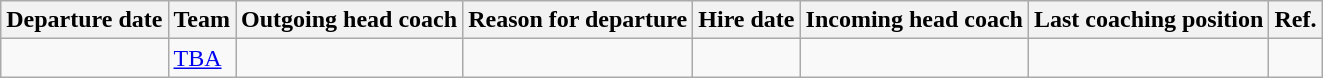<table class="wikitable sortable">
<tr>
<th>Departure date</th>
<th>Team</th>
<th>Outgoing head coach</th>
<th>Reason for departure</th>
<th>Hire date</th>
<th>Incoming head coach</th>
<th class="unsortable">Last coaching position</th>
<th class="unsortable">Ref.</th>
</tr>
<tr>
<td align=center></td>
<td><a href='#'>TBA</a></td>
<td></td>
<td></td>
<td></td>
<td></td>
<td></td>
<td></td>
</tr>
</table>
